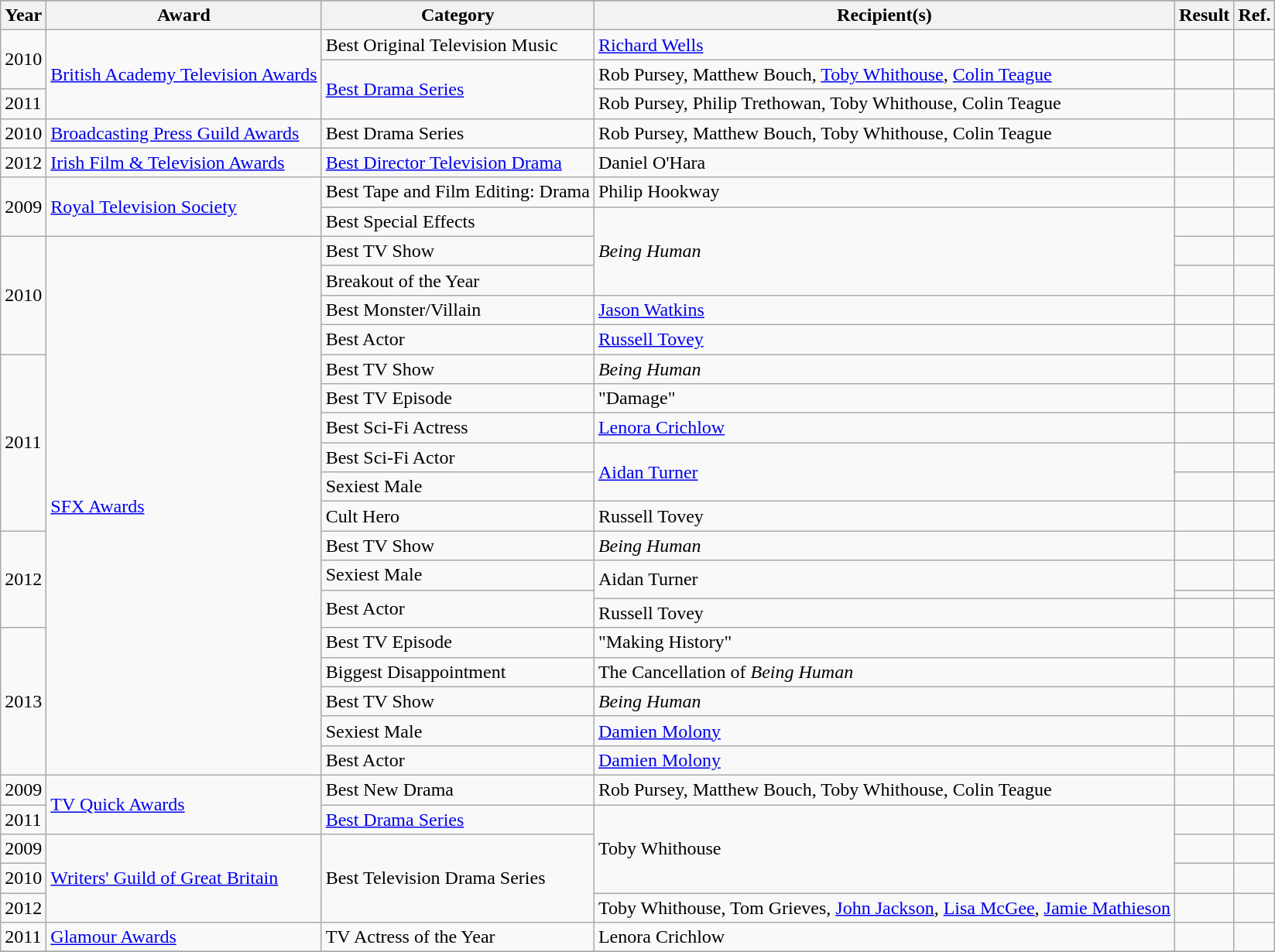<table class="wikitable">
<tr bgcolor="#CCCCCC" align="center">
</tr>
<tr>
<th>Year</th>
<th>Award</th>
<th>Category</th>
<th>Recipient(s)</th>
<th>Result</th>
<th>Ref.</th>
</tr>
<tr>
<td rowspan=2>2010</td>
<td rowspan=3><a href='#'>British Academy Television Awards</a></td>
<td>Best Original Television Music</td>
<td><a href='#'>Richard Wells</a></td>
<td></td>
<td></td>
</tr>
<tr>
<td rowspan=2><a href='#'>Best Drama Series</a></td>
<td>Rob Pursey, Matthew Bouch, <a href='#'>Toby Whithouse</a>, <a href='#'>Colin Teague</a></td>
<td></td>
<td></td>
</tr>
<tr>
<td>2011</td>
<td>Rob Pursey, Philip Trethowan, Toby Whithouse, Colin Teague</td>
<td></td>
<td></td>
</tr>
<tr>
<td>2010</td>
<td><a href='#'>Broadcasting Press Guild Awards</a></td>
<td>Best Drama Series</td>
<td>Rob Pursey, Matthew Bouch, Toby Whithouse, Colin Teague</td>
<td></td>
<td></td>
</tr>
<tr>
<td>2012</td>
<td><a href='#'>Irish Film & Television Awards</a></td>
<td><a href='#'>Best Director Television Drama</a></td>
<td>Daniel O'Hara</td>
<td></td>
<td></td>
</tr>
<tr>
<td rowspan=2>2009</td>
<td rowspan=2><a href='#'>Royal Television Society</a></td>
<td>Best Tape and Film Editing: Drama</td>
<td>Philip Hookway</td>
<td></td>
<td></td>
</tr>
<tr>
<td>Best Special Effects</td>
<td rowspan=3><em>Being Human</em></td>
<td></td>
<td></td>
</tr>
<tr>
<td rowspan=4>2010</td>
<td rowspan=19><a href='#'>SFX Awards</a></td>
<td>Best TV Show</td>
<td></td>
<td></td>
</tr>
<tr>
<td>Breakout of the Year</td>
<td></td>
<td></td>
</tr>
<tr>
<td>Best Monster/Villain</td>
<td><a href='#'>Jason Watkins</a></td>
<td></td>
<td></td>
</tr>
<tr>
<td>Best Actor</td>
<td><a href='#'>Russell Tovey</a></td>
<td></td>
<td></td>
</tr>
<tr>
<td rowspan=6>2011</td>
<td>Best TV Show</td>
<td><em>Being Human</em></td>
<td></td>
<td></td>
</tr>
<tr>
<td>Best TV Episode</td>
<td>"Damage"</td>
<td></td>
<td></td>
</tr>
<tr>
<td>Best Sci-Fi Actress</td>
<td><a href='#'>Lenora Crichlow</a></td>
<td></td>
<td></td>
</tr>
<tr>
<td>Best Sci-Fi Actor</td>
<td rowspan=2><a href='#'>Aidan Turner</a></td>
<td></td>
<td></td>
</tr>
<tr>
<td>Sexiest Male</td>
<td></td>
<td></td>
</tr>
<tr>
<td>Cult Hero</td>
<td>Russell Tovey</td>
<td></td>
<td></td>
</tr>
<tr>
<td rowspan=4>2012</td>
<td>Best TV Show</td>
<td><em>Being Human</em></td>
<td></td>
<td></td>
</tr>
<tr>
<td>Sexiest Male</td>
<td rowspan=2>Aidan Turner</td>
<td></td>
<td></td>
</tr>
<tr>
<td rowspan=2>Best Actor</td>
<td></td>
<td></td>
</tr>
<tr>
<td>Russell Tovey</td>
<td></td>
<td></td>
</tr>
<tr>
<td rowspan=5>2013</td>
<td>Best TV Episode</td>
<td>"Making History"</td>
<td></td>
<td></td>
</tr>
<tr>
<td>Biggest Disappointment</td>
<td>The Cancellation of <em>Being Human</em></td>
<td></td>
<td></td>
</tr>
<tr>
<td>Best TV Show</td>
<td><em>Being Human</em></td>
<td></td>
<td></td>
</tr>
<tr>
<td>Sexiest Male</td>
<td><a href='#'>Damien Molony</a></td>
<td></td>
<td></td>
</tr>
<tr>
<td>Best Actor</td>
<td><a href='#'>Damien Molony</a></td>
<td></td>
<td></td>
</tr>
<tr>
<td>2009</td>
<td rowspan=2><a href='#'>TV Quick Awards</a></td>
<td>Best New Drama</td>
<td>Rob Pursey, Matthew Bouch, Toby Whithouse, Colin Teague</td>
<td></td>
<td></td>
</tr>
<tr>
<td>2011</td>
<td><a href='#'>Best Drama Series</a></td>
<td rowspan=3>Toby Whithouse</td>
<td></td>
<td></td>
</tr>
<tr>
<td>2009</td>
<td rowspan=3><a href='#'>Writers' Guild of Great Britain</a></td>
<td rowspan=3>Best Television Drama Series</td>
<td></td>
<td></td>
</tr>
<tr>
<td>2010</td>
<td></td>
<td></td>
</tr>
<tr>
<td>2012</td>
<td>Toby Whithouse, Tom Grieves, <a href='#'>John Jackson</a>, <a href='#'>Lisa McGee</a>, <a href='#'>Jamie Mathieson</a></td>
<td></td>
<td></td>
</tr>
<tr>
<td>2011</td>
<td><a href='#'>Glamour Awards</a></td>
<td>TV Actress of the Year</td>
<td>Lenora Crichlow</td>
<td></td>
<td></td>
</tr>
<tr>
</tr>
</table>
